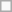<table class="wikitable sortable" style="text-align: left;">
<tr>
<td></td>
</tr>
</table>
